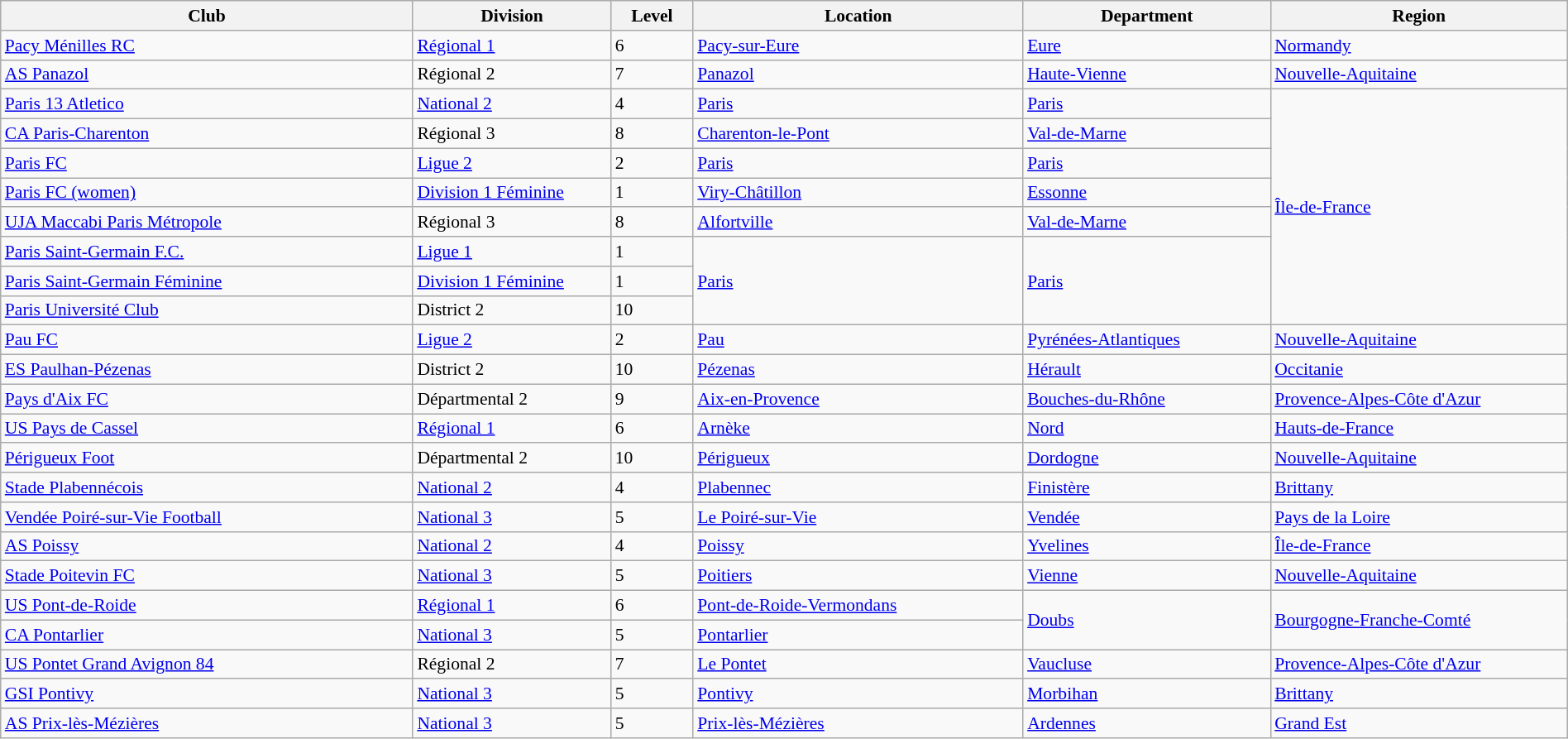<table class="wikitable sortable" width=100% style="font-size:90%">
<tr>
<th width=25%>Club</th>
<th width=12%>Division</th>
<th width=5%>Level</th>
<th width=20%>Location</th>
<th width=15%>Department</th>
<th width=18%>Region</th>
</tr>
<tr>
<td><a href='#'>Pacy Ménilles RC</a></td>
<td><a href='#'>Régional 1</a></td>
<td>6</td>
<td><a href='#'>Pacy-sur-Eure</a></td>
<td><a href='#'>Eure</a></td>
<td><a href='#'>Normandy</a></td>
</tr>
<tr>
<td><a href='#'>AS Panazol</a></td>
<td>Régional 2</td>
<td>7</td>
<td><a href='#'>Panazol</a></td>
<td><a href='#'>Haute-Vienne</a></td>
<td><a href='#'>Nouvelle-Aquitaine</a></td>
</tr>
<tr>
<td><a href='#'>Paris 13 Atletico</a></td>
<td><a href='#'>National 2</a></td>
<td>4</td>
<td><a href='#'>Paris</a></td>
<td><a href='#'>Paris</a></td>
<td rowspan="8"><a href='#'>Île-de-France</a></td>
</tr>
<tr>
<td><a href='#'>CA Paris-Charenton</a></td>
<td>Régional 3</td>
<td>8</td>
<td><a href='#'>Charenton-le-Pont</a></td>
<td><a href='#'>Val-de-Marne</a></td>
</tr>
<tr>
<td><a href='#'>Paris FC</a></td>
<td><a href='#'>Ligue 2</a></td>
<td>2</td>
<td><a href='#'>Paris</a></td>
<td><a href='#'>Paris</a></td>
</tr>
<tr>
<td><a href='#'>Paris FC (women)</a></td>
<td><a href='#'>Division 1 Féminine</a></td>
<td>1</td>
<td><a href='#'>Viry-Châtillon</a></td>
<td><a href='#'>Essonne</a></td>
</tr>
<tr>
<td><a href='#'>UJA Maccabi Paris Métropole</a></td>
<td>Régional 3</td>
<td>8</td>
<td><a href='#'>Alfortville</a></td>
<td><a href='#'>Val-de-Marne</a></td>
</tr>
<tr>
<td><a href='#'>Paris Saint-Germain F.C.</a></td>
<td><a href='#'>Ligue 1</a></td>
<td>1</td>
<td rowspan="3"><a href='#'>Paris</a></td>
<td rowspan="3"><a href='#'>Paris</a></td>
</tr>
<tr>
<td><a href='#'>Paris Saint-Germain Féminine</a></td>
<td><a href='#'>Division 1 Féminine</a></td>
<td>1</td>
</tr>
<tr>
<td><a href='#'>Paris Université Club</a></td>
<td>District 2</td>
<td>10</td>
</tr>
<tr>
<td><a href='#'>Pau FC</a></td>
<td><a href='#'>Ligue 2</a></td>
<td>2</td>
<td><a href='#'>Pau</a></td>
<td><a href='#'>Pyrénées-Atlantiques</a></td>
<td><a href='#'>Nouvelle-Aquitaine</a></td>
</tr>
<tr>
<td><a href='#'>ES Paulhan-Pézenas</a></td>
<td>District 2</td>
<td>10</td>
<td><a href='#'>Pézenas</a></td>
<td><a href='#'>Hérault</a></td>
<td><a href='#'>Occitanie</a></td>
</tr>
<tr>
<td><a href='#'>Pays d'Aix FC</a></td>
<td>Départmental 2</td>
<td>9</td>
<td><a href='#'>Aix-en-Provence</a></td>
<td><a href='#'>Bouches-du-Rhône</a></td>
<td><a href='#'>Provence-Alpes-Côte d'Azur</a></td>
</tr>
<tr>
<td><a href='#'>US Pays de Cassel</a></td>
<td><a href='#'>Régional 1</a></td>
<td>6</td>
<td><a href='#'>Arnèke</a></td>
<td><a href='#'>Nord</a></td>
<td><a href='#'>Hauts-de-France</a></td>
</tr>
<tr>
<td><a href='#'>Périgueux Foot</a></td>
<td>Départmental 2</td>
<td>10</td>
<td><a href='#'>Périgueux</a></td>
<td><a href='#'>Dordogne</a></td>
<td><a href='#'>Nouvelle-Aquitaine</a></td>
</tr>
<tr>
<td><a href='#'>Stade Plabennécois</a></td>
<td><a href='#'>National 2</a></td>
<td>4</td>
<td><a href='#'>Plabennec</a></td>
<td><a href='#'>Finistère</a></td>
<td><a href='#'>Brittany</a></td>
</tr>
<tr>
<td><a href='#'>Vendée Poiré-sur-Vie Football</a></td>
<td><a href='#'>National 3</a></td>
<td>5</td>
<td><a href='#'>Le Poiré-sur-Vie</a></td>
<td><a href='#'>Vendée</a></td>
<td><a href='#'>Pays de la Loire</a></td>
</tr>
<tr>
<td><a href='#'>AS Poissy</a></td>
<td><a href='#'>National 2</a></td>
<td>4</td>
<td><a href='#'>Poissy</a></td>
<td><a href='#'>Yvelines</a></td>
<td><a href='#'>Île-de-France</a></td>
</tr>
<tr>
<td><a href='#'>Stade Poitevin FC</a></td>
<td><a href='#'>National 3</a></td>
<td>5</td>
<td><a href='#'>Poitiers</a></td>
<td><a href='#'>Vienne</a></td>
<td><a href='#'>Nouvelle-Aquitaine</a></td>
</tr>
<tr>
<td><a href='#'>US Pont-de-Roide</a></td>
<td><a href='#'>Régional 1</a></td>
<td>6</td>
<td><a href='#'>Pont-de-Roide-Vermondans</a></td>
<td rowspan="2"><a href='#'>Doubs</a></td>
<td rowspan="2"><a href='#'>Bourgogne-Franche-Comté</a></td>
</tr>
<tr>
<td><a href='#'>CA Pontarlier</a></td>
<td><a href='#'>National 3</a></td>
<td>5</td>
<td><a href='#'>Pontarlier</a></td>
</tr>
<tr>
<td><a href='#'>US Pontet Grand Avignon 84</a></td>
<td>Régional 2</td>
<td>7</td>
<td><a href='#'>Le Pontet</a></td>
<td><a href='#'>Vaucluse</a></td>
<td><a href='#'>Provence-Alpes-Côte d'Azur</a></td>
</tr>
<tr>
<td><a href='#'>GSI Pontivy</a></td>
<td><a href='#'>National 3</a></td>
<td>5</td>
<td><a href='#'>Pontivy</a></td>
<td><a href='#'>Morbihan</a></td>
<td><a href='#'>Brittany</a></td>
</tr>
<tr>
<td><a href='#'>AS Prix-lès-Mézières</a></td>
<td><a href='#'>National 3</a></td>
<td>5</td>
<td><a href='#'>Prix-lès-Mézières</a></td>
<td><a href='#'>Ardennes</a></td>
<td><a href='#'>Grand Est</a></td>
</tr>
</table>
